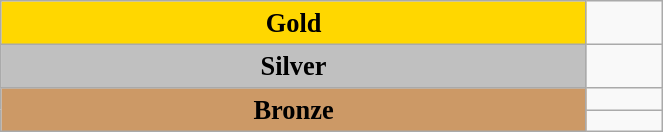<table class="wikitable" style=" text-align:center; font-size:110%;" width="35%">
<tr>
<td rowspan="1" bgcolor="gold"><strong>Gold</strong></td>
<td align=left></td>
</tr>
<tr>
<td rowspan="1" bgcolor="silver"><strong>Silver</strong></td>
<td align=left></td>
</tr>
<tr>
<td rowspan="2" bgcolor="#cc9966"><strong>Bronze</strong></td>
<td align=left></td>
</tr>
<tr>
<td align=left></td>
</tr>
</table>
